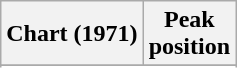<table class="wikitable sortable">
<tr>
<th align="center">Chart (1971)</th>
<th align="center">Peak<br>position</th>
</tr>
<tr>
</tr>
<tr>
</tr>
</table>
